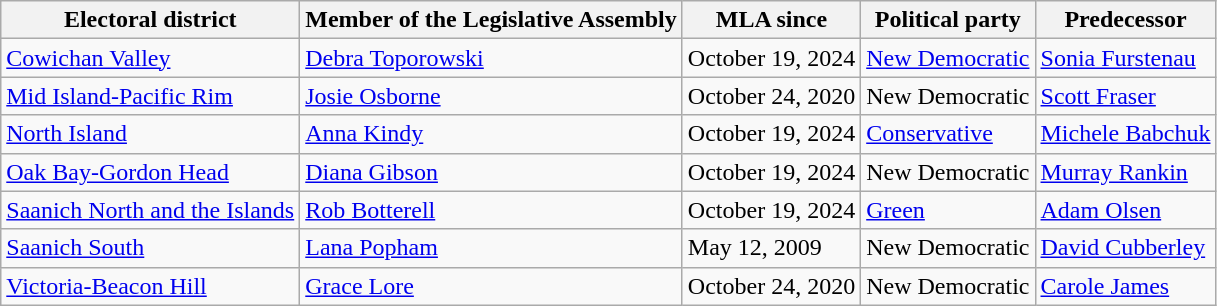<table class="wikitable">
<tr>
<th>Electoral district</th>
<th>Member of the Legislative Assembly</th>
<th>MLA since</th>
<th>Political party</th>
<th>Predecessor</th>
</tr>
<tr>
<td><a href='#'>Cowichan Valley</a></td>
<td><a href='#'>Debra Toporowski</a></td>
<td>October 19, 2024</td>
<td><a href='#'>New Democratic</a></td>
<td><a href='#'>Sonia Furstenau</a></td>
</tr>
<tr>
<td><a href='#'>Mid Island-Pacific Rim</a></td>
<td><a href='#'>Josie Osborne</a></td>
<td>October 24, 2020</td>
<td>New Democratic</td>
<td><a href='#'>Scott Fraser</a></td>
</tr>
<tr>
<td><a href='#'>North Island</a></td>
<td><a href='#'>Anna Kindy</a></td>
<td>October 19, 2024</td>
<td><a href='#'>Conservative</a></td>
<td><a href='#'>Michele Babchuk</a></td>
</tr>
<tr>
<td><a href='#'>Oak Bay-Gordon Head</a></td>
<td><a href='#'>Diana Gibson</a></td>
<td>October 19, 2024</td>
<td>New Democratic</td>
<td><a href='#'>Murray Rankin</a></td>
</tr>
<tr>
<td><a href='#'>Saanich North and the Islands</a></td>
<td><a href='#'>Rob Botterell</a></td>
<td>October 19, 2024</td>
<td><a href='#'>Green</a></td>
<td><a href='#'>Adam Olsen</a></td>
</tr>
<tr>
<td><a href='#'>Saanich South</a></td>
<td><a href='#'>Lana Popham</a></td>
<td>May 12, 2009</td>
<td>New Democratic</td>
<td><a href='#'>David Cubberley</a></td>
</tr>
<tr>
<td><a href='#'>Victoria-Beacon Hill</a></td>
<td><a href='#'>Grace Lore</a></td>
<td>October 24, 2020</td>
<td>New Democratic</td>
<td><a href='#'>Carole James</a></td>
</tr>
</table>
